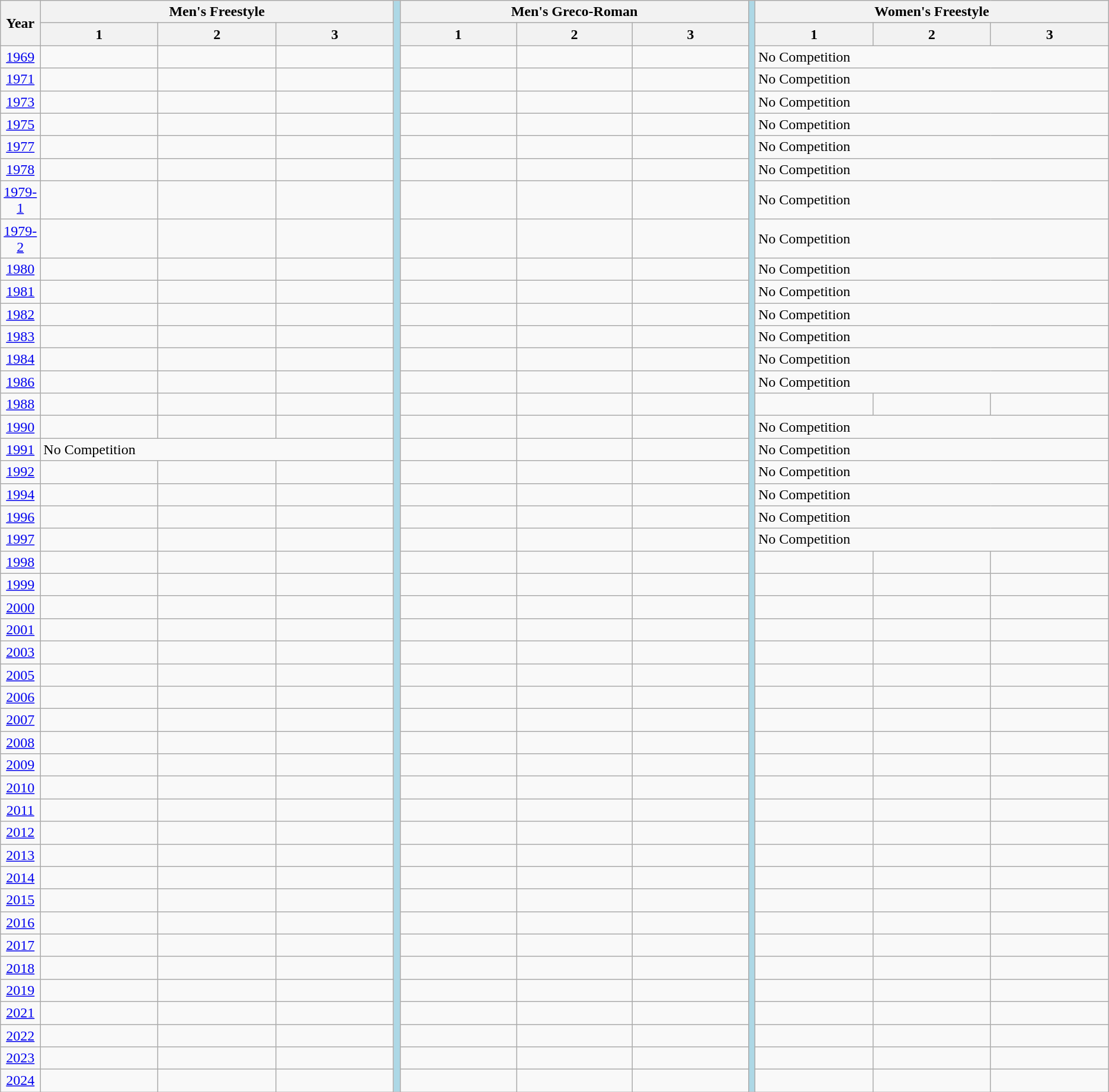<table class="wikitable" style="text-align:left;" style="font-size:60%">
<tr>
<th rowspan=2 width=35>Year</th>
<th colspan=3>Men's Freestyle</th>
<td rowspan=47 bgcolor=lightblue></td>
<th colspan=3>Men's Greco-Roman</th>
<td rowspan=47 bgcolor=lightblue></td>
<th colspan=3>Women's Freestyle</th>
</tr>
<tr>
<th width=150>1</th>
<th width=150>2</th>
<th width=150>3</th>
<th width=150>1</th>
<th width=150>2</th>
<th width=150>3</th>
<th width=150>1</th>
<th width=150>2</th>
<th width=150>3</th>
</tr>
<tr>
<td align=center><a href='#'>1969</a></td>
<td><strong></strong></td>
<td></td>
<td></td>
<td><strong></strong></td>
<td></td>
<td></td>
<td colspan=3>No Competition</td>
</tr>
<tr>
<td align=center><a href='#'>1971</a></td>
<td><strong></strong></td>
<td></td>
<td></td>
<td><strong></strong></td>
<td></td>
<td></td>
<td colspan=3>No Competition</td>
</tr>
<tr>
<td align=center><a href='#'>1973</a></td>
<td><strong></strong></td>
<td></td>
<td></td>
<td><strong></strong></td>
<td></td>
<td></td>
<td colspan=3>No Competition</td>
</tr>
<tr>
<td align=center><a href='#'>1975</a></td>
<td><strong></strong></td>
<td></td>
<td></td>
<td><strong></strong></td>
<td></td>
<td></td>
<td colspan=3>No Competition</td>
</tr>
<tr>
<td align=center><a href='#'>1977</a></td>
<td><strong></strong></td>
<td></td>
<td></td>
<td><strong></strong></td>
<td></td>
<td></td>
<td colspan=3>No Competition</td>
</tr>
<tr>
<td align=center><a href='#'>1978</a></td>
<td><strong></strong></td>
<td></td>
<td></td>
<td><strong></strong></td>
<td></td>
<td></td>
<td colspan=3>No Competition</td>
</tr>
<tr>
<td align=center><a href='#'>1979-1</a></td>
<td><strong></strong></td>
<td></td>
<td></td>
<td><strong></strong></td>
<td></td>
<td></td>
<td colspan=3>No Competition</td>
</tr>
<tr>
<td align=center><a href='#'>1979-2</a></td>
<td><strong></strong></td>
<td></td>
<td></td>
<td><strong></strong></td>
<td></td>
<td></td>
<td colspan=3>No Competition</td>
</tr>
<tr>
<td align=center><a href='#'>1980</a></td>
<td><strong></strong></td>
<td></td>
<td></td>
<td><strong></strong></td>
<td></td>
<td></td>
<td colspan=3>No Competition</td>
</tr>
<tr>
<td align=center><a href='#'>1981</a></td>
<td><strong></strong></td>
<td></td>
<td></td>
<td><strong></strong></td>
<td></td>
<td></td>
<td colspan=3>No Competition</td>
</tr>
<tr>
<td align=center><a href='#'>1982</a></td>
<td><strong></strong></td>
<td></td>
<td></td>
<td><strong></strong></td>
<td></td>
<td></td>
<td colspan=3>No Competition</td>
</tr>
<tr>
<td align=center><a href='#'>1983</a></td>
<td><strong></strong></td>
<td></td>
<td></td>
<td><strong></strong></td>
<td></td>
<td></td>
<td colspan=3>No Competition</td>
</tr>
<tr>
<td align=center><a href='#'>1984</a></td>
<td><strong></strong></td>
<td></td>
<td></td>
<td><strong></strong></td>
<td></td>
<td></td>
<td colspan=3>No Competition</td>
</tr>
<tr>
<td align=center><a href='#'>1986</a></td>
<td><strong></strong></td>
<td></td>
<td></td>
<td><strong></strong></td>
<td></td>
<td></td>
<td colspan=3>No Competition</td>
</tr>
<tr>
<td align=center><a href='#'>1988</a></td>
<td><strong></strong></td>
<td></td>
<td></td>
<td><strong></strong></td>
<td></td>
<td></td>
<td><strong></strong></td>
<td></td>
<td></td>
</tr>
<tr>
<td align=center><a href='#'>1990</a></td>
<td><strong></strong></td>
<td></td>
<td></td>
<td><strong></strong></td>
<td></td>
<td></td>
<td colspan=3>No Competition</td>
</tr>
<tr>
<td align=center><a href='#'>1991</a></td>
<td colspan=3>No Competition</td>
<td><strong></strong></td>
<td></td>
<td></td>
<td colspan=3>No Competition</td>
</tr>
<tr>
<td align=center><a href='#'>1992</a></td>
<td><strong></strong></td>
<td></td>
<td></td>
<td><strong></strong></td>
<td></td>
<td></td>
<td colspan=3>No Competition</td>
</tr>
<tr>
<td align=center><a href='#'>1994</a></td>
<td><strong></strong></td>
<td></td>
<td></td>
<td><strong></strong></td>
<td></td>
<td></td>
<td colspan=3>No Competition</td>
</tr>
<tr>
<td align=center><a href='#'>1996</a></td>
<td><strong></strong></td>
<td></td>
<td></td>
<td><strong></strong></td>
<td></td>
<td></td>
<td colspan=3>No Competition</td>
</tr>
<tr>
<td align=center><a href='#'>1997</a></td>
<td><strong></strong></td>
<td></td>
<td></td>
<td><strong></strong></td>
<td></td>
<td></td>
<td colspan=3>No Competition</td>
</tr>
<tr>
<td align=center><a href='#'>1998</a></td>
<td><strong></strong></td>
<td></td>
<td></td>
<td><strong></strong></td>
<td></td>
<td></td>
<td><strong></strong></td>
<td></td>
<td></td>
</tr>
<tr>
<td align=center><a href='#'>1999</a></td>
<td><strong></strong></td>
<td></td>
<td></td>
<td><strong></strong></td>
<td></td>
<td></td>
<td><strong></strong></td>
<td></td>
<td></td>
</tr>
<tr>
<td align=center><a href='#'>2000</a></td>
<td><strong></strong></td>
<td></td>
<td></td>
<td><strong></strong></td>
<td></td>
<td></td>
<td><strong></strong></td>
<td></td>
<td></td>
</tr>
<tr>
<td align=center><a href='#'>2001</a></td>
<td><strong></strong></td>
<td></td>
<td></td>
<td><strong></strong></td>
<td></td>
<td></td>
<td><strong></strong></td>
<td></td>
<td></td>
</tr>
<tr>
<td align=center><a href='#'>2003</a></td>
<td><strong></strong></td>
<td></td>
<td></td>
<td><strong></strong></td>
<td></td>
<td></td>
<td><strong></strong></td>
<td></td>
<td></td>
</tr>
<tr>
<td align=center><a href='#'>2005</a></td>
<td><strong></strong></td>
<td></td>
<td></td>
<td><strong></strong></td>
<td></td>
<td></td>
<td><strong></strong></td>
<td></td>
<td></td>
</tr>
<tr>
<td align=center><a href='#'>2006</a></td>
<td><strong></strong></td>
<td></td>
<td></td>
<td><strong></strong></td>
<td></td>
<td></td>
<td><strong></strong></td>
<td></td>
<td></td>
</tr>
<tr>
<td align=center><a href='#'>2007</a></td>
<td><strong></strong></td>
<td></td>
<td></td>
<td><strong></strong></td>
<td></td>
<td></td>
<td><strong></strong></td>
<td></td>
<td></td>
</tr>
<tr>
<td align=center><a href='#'>2008</a></td>
<td><strong></strong></td>
<td></td>
<td></td>
<td><strong></strong></td>
<td></td>
<td></td>
<td><strong></strong></td>
<td></td>
<td></td>
</tr>
<tr>
<td align=center><a href='#'>2009</a></td>
<td><strong></strong></td>
<td></td>
<td></td>
<td><strong></strong></td>
<td></td>
<td></td>
<td><strong></strong></td>
<td></td>
<td></td>
</tr>
<tr>
<td align=center><a href='#'>2010</a></td>
<td><strong></strong></td>
<td></td>
<td></td>
<td><strong></strong></td>
<td></td>
<td></td>
<td><strong></strong></td>
<td></td>
<td></td>
</tr>
<tr>
<td align=center><a href='#'>2011</a></td>
<td><strong></strong></td>
<td></td>
<td></td>
<td><strong></strong></td>
<td></td>
<td></td>
<td><strong></strong></td>
<td></td>
<td></td>
</tr>
<tr>
<td align=center><a href='#'>2012</a></td>
<td><strong></strong></td>
<td></td>
<td></td>
<td><strong></strong></td>
<td></td>
<td></td>
<td><strong></strong></td>
<td></td>
<td></td>
</tr>
<tr>
<td align=center><a href='#'>2013</a></td>
<td><strong></strong></td>
<td></td>
<td></td>
<td><strong></strong></td>
<td></td>
<td></td>
<td><strong></strong></td>
<td></td>
<td></td>
</tr>
<tr>
<td align=center><a href='#'>2014</a></td>
<td><strong></strong></td>
<td></td>
<td></td>
<td><strong></strong></td>
<td></td>
<td></td>
<td><strong></strong></td>
<td></td>
<td></td>
</tr>
<tr>
<td align=center><a href='#'>2015</a></td>
<td><strong></strong></td>
<td></td>
<td></td>
<td><strong></strong></td>
<td></td>
<td></td>
<td><strong></strong></td>
<td></td>
<td></td>
</tr>
<tr>
<td align=center><a href='#'>2016</a></td>
<td><strong></strong></td>
<td></td>
<td></td>
<td><strong></strong></td>
<td></td>
<td></td>
<td><strong></strong></td>
<td></td>
<td></td>
</tr>
<tr>
<td align=center><a href='#'>2017</a></td>
<td><strong></strong></td>
<td></td>
<td></td>
<td><strong></strong></td>
<td></td>
<td></td>
<td><strong></strong></td>
<td></td>
<td></td>
</tr>
<tr>
<td align=center><a href='#'>2018</a></td>
<td><strong></strong></td>
<td></td>
<td></td>
<td><strong></strong></td>
<td></td>
<td></td>
<td><strong></strong></td>
<td></td>
<td></td>
</tr>
<tr>
<td align=center><a href='#'>2019</a></td>
<td><strong></strong></td>
<td></td>
<td></td>
<td><strong></strong></td>
<td></td>
<td></td>
<td><strong></strong></td>
<td></td>
<td></td>
</tr>
<tr>
<td align=center><a href='#'>2021</a></td>
<td><strong></strong></td>
<td></td>
<td></td>
<td><strong></strong></td>
<td></td>
<td></td>
<td><strong></strong></td>
<td></td>
<td></td>
</tr>
<tr>
<td align=center><a href='#'>2022</a></td>
<td><strong></strong></td>
<td></td>
<td></td>
<td><strong></strong></td>
<td></td>
<td></td>
<td><strong></strong></td>
<td></td>
<td></td>
</tr>
<tr>
<td align=center><a href='#'>2023</a></td>
<td><strong></strong></td>
<td></td>
<td></td>
<td><strong></strong></td>
<td></td>
<td></td>
<td><strong></strong></td>
<td></td>
<td></td>
</tr>
<tr>
<td align=center><a href='#'>2024</a></td>
<td><strong></strong></td>
<td></td>
<td></td>
<td><strong></strong></td>
<td></td>
<td></td>
<td><strong></strong></td>
<td></td>
<td></td>
</tr>
</table>
